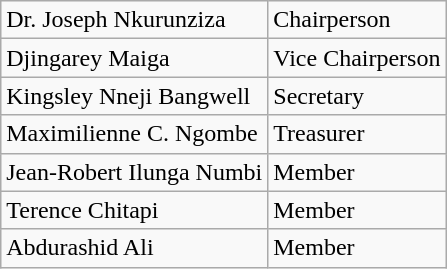<table class="wikitable">
<tr>
<td>Dr.  Joseph Nkurunziza</td>
<td>Chairperson</td>
</tr>
<tr>
<td>Djingarey Maiga</td>
<td>Vice Chairperson</td>
</tr>
<tr>
<td>Kingsley Nneji Bangwell</td>
<td>Secretary</td>
</tr>
<tr>
<td>Maximilienne C. Ngombe</td>
<td>Treasurer</td>
</tr>
<tr>
<td>Jean-Robert Ilunga  Numbi</td>
<td>Member</td>
</tr>
<tr>
<td>Terence Chitapi</td>
<td>Member</td>
</tr>
<tr>
<td>Abdurashid Ali</td>
<td>Member</td>
</tr>
</table>
